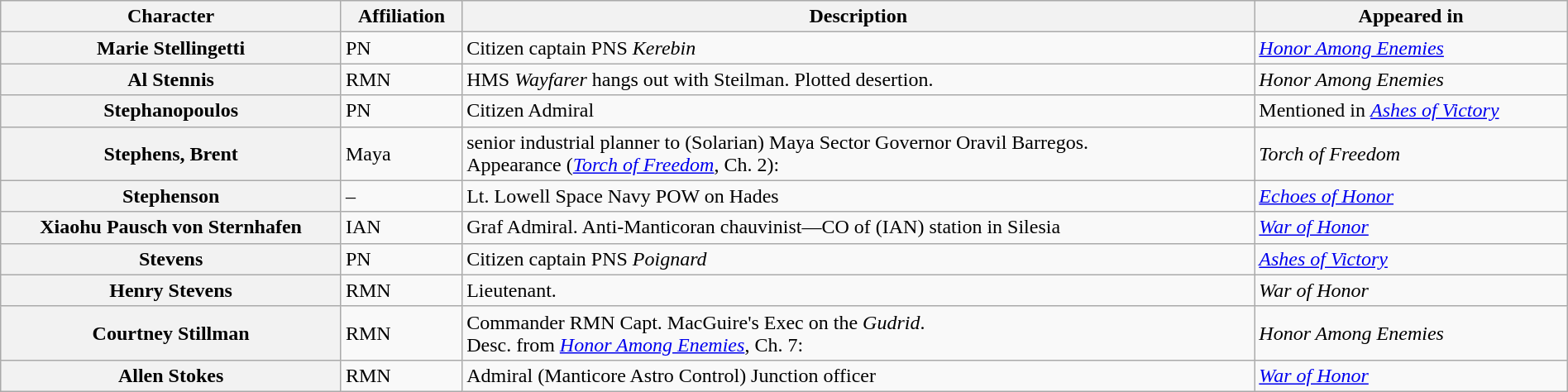<table class="wikitable" style="width: 100%">
<tr>
<th>Character</th>
<th>Affiliation</th>
<th>Description</th>
<th>Appeared in</th>
</tr>
<tr>
<th>Marie Stellingetti</th>
<td>PN</td>
<td>Citizen captain PNS <em>Kerebin</em></td>
<td><em><a href='#'>Honor Among Enemies</a></em></td>
</tr>
<tr>
<th>Al Stennis</th>
<td>RMN</td>
<td>HMS <em>Wayfarer</em> hangs out with Steilman. Plotted desertion.</td>
<td><em>Honor Among Enemies</em></td>
</tr>
<tr>
<th>Stephanopoulos</th>
<td>PN</td>
<td>Citizen Admiral</td>
<td>Mentioned in <em><a href='#'>Ashes of Victory</a></em></td>
</tr>
<tr>
<th>Stephens, Brent</th>
<td>Maya<br></td>
<td>senior industrial planner to (Solarian) Maya Sector Governor Oravil Barregos.<br>Appearance (<em><a href='#'>Torch of Freedom</a></em>, Ch. 2): </td>
<td><em>Torch of Freedom</em></td>
</tr>
<tr>
<th>Stephenson</th>
<td>–</td>
<td>Lt. Lowell Space Navy POW on Hades</td>
<td><em><a href='#'>Echoes of Honor</a></em></td>
</tr>
<tr>
<th>Xiaohu Pausch von Sternhafen</th>
<td>IAN</td>
<td>Graf Admiral. Anti-Manticoran chauvinist—CO of (IAN) station in Silesia</td>
<td><em><a href='#'>War of Honor</a></em></td>
</tr>
<tr>
<th>Stevens</th>
<td>PN</td>
<td>Citizen captain PNS <em>Poignard</em></td>
<td><em><a href='#'>Ashes of Victory</a></em></td>
</tr>
<tr>
<th>Henry Stevens</th>
<td>RMN</td>
<td>Lieutenant.</td>
<td><em>War of Honor</em></td>
</tr>
<tr>
<th>Courtney Stillman</th>
<td>RMN</td>
<td>Commander RMN Capt. MacGuire's Exec on the <em>Gudrid</em>.<br>Desc. from <em><a href='#'>Honor Among Enemies</a></em>, Ch. 7: </td>
<td><em>Honor Among Enemies</em></td>
</tr>
<tr>
<th>Allen Stokes</th>
<td>RMN</td>
<td>Admiral (Manticore Astro Control) Junction officer</td>
<td><em><a href='#'>War of Honor</a></em></td>
</tr>
</table>
